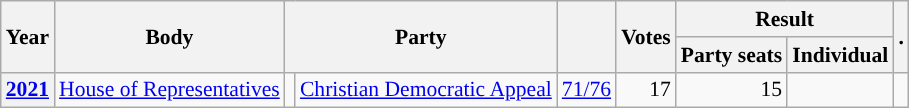<table class="wikitable plainrowheaders sortable" border=2 cellpadding=4 cellspacing=0 style="border: 1px #aaa solid; font-size: 90%; text-align:center;">
<tr>
<th scope="col" rowspan=2>Year</th>
<th scope="col" rowspan=2>Body</th>
<th scope="col" colspan=2 rowspan=2>Party</th>
<th scope="col" rowspan=2></th>
<th scope="col" rowspan=2>Votes</th>
<th scope="colgroup" colspan=2>Result</th>
<th scope="col" rowspan=2 class="unsortable">.</th>
</tr>
<tr>
<th scope="col">Party seats</th>
<th scope="col">Individual</th>
</tr>
<tr>
<th scope="row"><a href='#'>2021</a></th>
<td><a href='#'>House of Representatives</a></td>
<td style="background-color:"></td>
<td><a href='#'>Christian Democratic Appeal</a></td>
<td style=text-align:right><a href='#'>71/76</a></td>
<td style=text-align:right>17</td>
<td style=text-align:right>15</td>
<td></td>
<td></td>
</tr>
</table>
